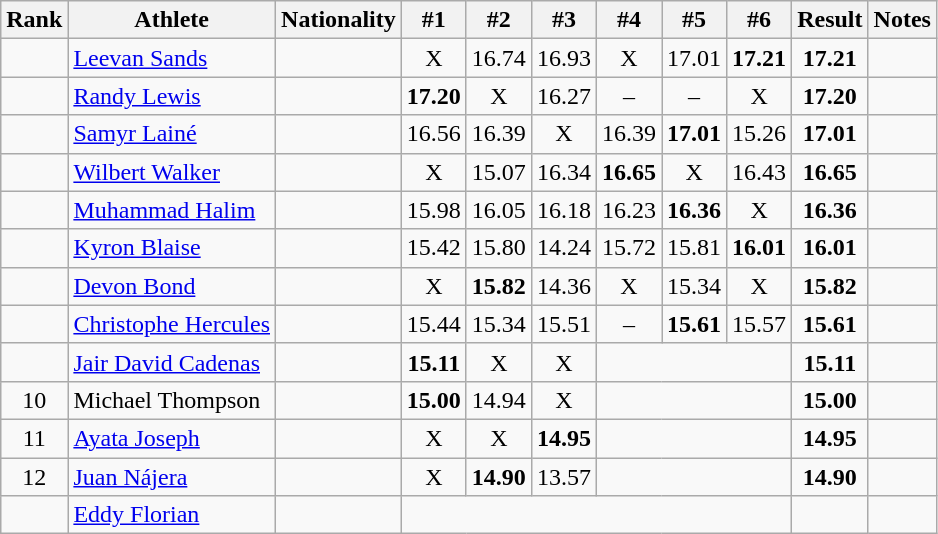<table class="wikitable sortable" style="text-align:center">
<tr>
<th>Rank</th>
<th>Athlete</th>
<th>Nationality</th>
<th>#1</th>
<th>#2</th>
<th>#3</th>
<th>#4</th>
<th>#5</th>
<th>#6</th>
<th>Result</th>
<th>Notes</th>
</tr>
<tr>
<td></td>
<td align=left><a href='#'>Leevan Sands</a></td>
<td align=left></td>
<td>X</td>
<td>16.74</td>
<td>16.93</td>
<td>X</td>
<td>17.01</td>
<td><strong>17.21</strong></td>
<td><strong>17.21</strong></td>
<td></td>
</tr>
<tr>
<td></td>
<td align=left><a href='#'>Randy Lewis</a></td>
<td align=left></td>
<td><strong>17.20</strong></td>
<td>X</td>
<td>16.27</td>
<td>–</td>
<td>–</td>
<td>X</td>
<td><strong>17.20</strong></td>
<td></td>
</tr>
<tr>
<td></td>
<td align=left><a href='#'>Samyr Lainé</a></td>
<td align=left></td>
<td>16.56</td>
<td>16.39</td>
<td>X</td>
<td>16.39</td>
<td><strong>17.01</strong></td>
<td>15.26</td>
<td><strong>17.01</strong></td>
<td></td>
</tr>
<tr>
<td></td>
<td align=left><a href='#'>Wilbert Walker</a></td>
<td align=left></td>
<td>X</td>
<td>15.07</td>
<td>16.34</td>
<td><strong>16.65</strong></td>
<td>X</td>
<td>16.43</td>
<td><strong>16.65</strong></td>
<td></td>
</tr>
<tr>
<td></td>
<td align=left><a href='#'>Muhammad Halim</a></td>
<td align=left></td>
<td>15.98</td>
<td>16.05</td>
<td>16.18</td>
<td>16.23</td>
<td><strong>16.36</strong></td>
<td>X</td>
<td><strong>16.36</strong></td>
<td></td>
</tr>
<tr>
<td></td>
<td align=left><a href='#'>Kyron Blaise</a></td>
<td align=left></td>
<td>15.42</td>
<td>15.80</td>
<td>14.24</td>
<td>15.72</td>
<td>15.81</td>
<td><strong>16.01</strong></td>
<td><strong>16.01</strong></td>
<td></td>
</tr>
<tr>
<td></td>
<td align=left><a href='#'>Devon Bond</a></td>
<td align=left></td>
<td>X</td>
<td><strong>15.82</strong></td>
<td>14.36</td>
<td>X</td>
<td>15.34</td>
<td>X</td>
<td><strong>15.82</strong></td>
<td></td>
</tr>
<tr>
<td></td>
<td align=left><a href='#'>Christophe Hercules</a></td>
<td align=left></td>
<td>15.44</td>
<td>15.34</td>
<td>15.51</td>
<td>–</td>
<td><strong>15.61</strong></td>
<td>15.57</td>
<td><strong>15.61</strong></td>
<td></td>
</tr>
<tr>
<td></td>
<td align=left><a href='#'>Jair David Cadenas</a></td>
<td align=left></td>
<td><strong>15.11</strong></td>
<td>X</td>
<td>X</td>
<td colspan=3></td>
<td><strong>15.11</strong></td>
<td></td>
</tr>
<tr>
<td>10</td>
<td align=left>Michael Thompson</td>
<td align=left></td>
<td><strong>15.00</strong></td>
<td>14.94</td>
<td>X</td>
<td colspan=3></td>
<td><strong>15.00</strong></td>
<td></td>
</tr>
<tr>
<td>11</td>
<td align=left><a href='#'>Ayata Joseph</a></td>
<td align=left></td>
<td>X</td>
<td>X</td>
<td><strong>14.95</strong></td>
<td colspan=3></td>
<td><strong>14.95</strong></td>
<td></td>
</tr>
<tr>
<td>12</td>
<td align=left><a href='#'>Juan Nájera</a></td>
<td align=left></td>
<td>X</td>
<td><strong>14.90</strong></td>
<td>13.57</td>
<td colspan=3></td>
<td><strong>14.90</strong></td>
<td></td>
</tr>
<tr>
<td></td>
<td align=left><a href='#'>Eddy Florian</a></td>
<td align=left></td>
<td colspan=6></td>
<td><strong></strong></td>
<td></td>
</tr>
</table>
